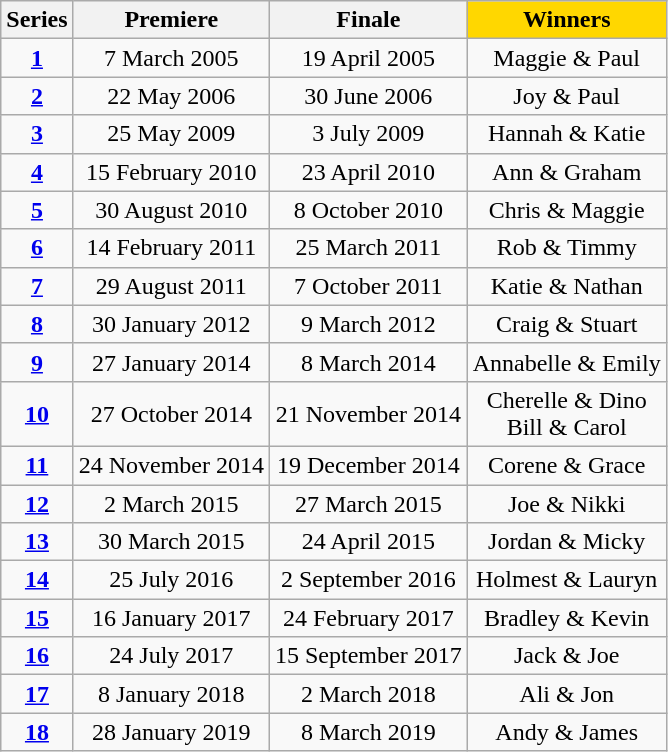<table class="wikitable"  style="text-align:center;">
<tr>
<th scope="col">Series</th>
<th scope="col">Premiere</th>
<th scope="col">Finale</th>
<th style="background:gold;">Winners</th>
</tr>
<tr>
<td><strong><a href='#'>1</a></strong></td>
<td>7 March 2005</td>
<td>19 April 2005</td>
<td>Maggie & Paul</td>
</tr>
<tr>
<td><strong><a href='#'>2</a></strong></td>
<td>22 May 2006</td>
<td>30 June 2006</td>
<td>Joy & Paul</td>
</tr>
<tr>
<td><strong><a href='#'>3</a></strong></td>
<td>25 May 2009</td>
<td>3 July 2009</td>
<td>Hannah & Katie</td>
</tr>
<tr>
<td><strong><a href='#'>4</a></strong></td>
<td>15 February 2010</td>
<td>23 April 2010</td>
<td>Ann & Graham</td>
</tr>
<tr>
<td><strong><a href='#'>5</a></strong></td>
<td>30 August 2010</td>
<td>8 October 2010</td>
<td>Chris & Maggie</td>
</tr>
<tr>
<td><strong><a href='#'>6</a></strong></td>
<td>14 February 2011</td>
<td>25 March 2011</td>
<td>Rob & Timmy</td>
</tr>
<tr>
<td><strong><a href='#'>7</a></strong></td>
<td>29 August 2011</td>
<td>7 October 2011</td>
<td>Katie & Nathan</td>
</tr>
<tr>
<td><strong><a href='#'>8</a></strong></td>
<td>30 January 2012</td>
<td>9 March 2012</td>
<td>Craig & Stuart</td>
</tr>
<tr>
<td><strong><a href='#'>9</a></strong></td>
<td>27 January 2014</td>
<td>8 March 2014</td>
<td>Annabelle & Emily</td>
</tr>
<tr>
<td><strong><a href='#'>10</a></strong></td>
<td>27 October 2014</td>
<td>21 November 2014</td>
<td>Cherelle & Dino<br>Bill & Carol</td>
</tr>
<tr>
<td><strong><a href='#'>11</a></strong></td>
<td>24 November 2014</td>
<td>19 December 2014</td>
<td>Corene & Grace</td>
</tr>
<tr>
<td><strong><a href='#'>12</a></strong></td>
<td>2 March 2015</td>
<td>27 March 2015</td>
<td>Joe & Nikki</td>
</tr>
<tr>
<td><strong><a href='#'>13</a></strong></td>
<td>30 March 2015</td>
<td>24 April 2015</td>
<td>Jordan & Micky</td>
</tr>
<tr>
<td><strong><a href='#'>14</a></strong></td>
<td>25 July 2016</td>
<td>2 September 2016</td>
<td>Holmest & Lauryn</td>
</tr>
<tr>
<td><strong><a href='#'>15</a></strong></td>
<td>16 January 2017</td>
<td>24 February 2017</td>
<td>Bradley & Kevin</td>
</tr>
<tr>
<td><strong><a href='#'>16</a></strong></td>
<td>24 July 2017</td>
<td>15 September 2017</td>
<td>Jack & Joe</td>
</tr>
<tr>
<td><strong><a href='#'>17</a></strong></td>
<td>8 January 2018</td>
<td>2 March 2018</td>
<td>Ali & Jon</td>
</tr>
<tr>
<td><strong><a href='#'>18</a></strong></td>
<td>28 January 2019</td>
<td>8 March 2019</td>
<td>Andy & James</td>
</tr>
</table>
